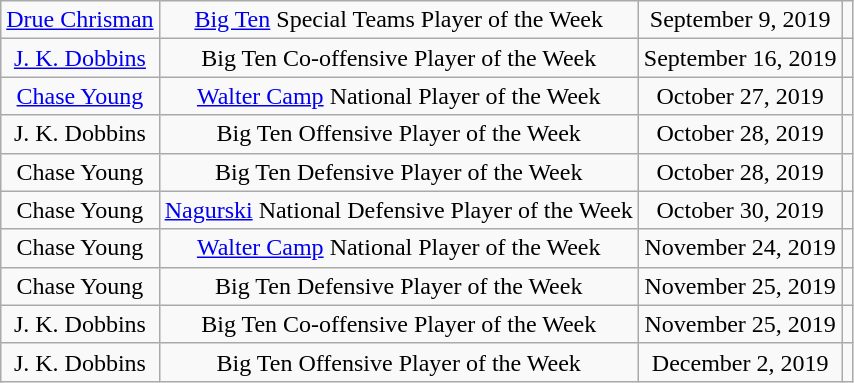<table class="wikitable sortable sortable" style="text-align: center">
<tr>
<td><a href='#'>Drue Chrisman</a></td>
<td><a href='#'>Big Ten</a> Special Teams Player of the Week</td>
<td>September 9, 2019</td>
<td></td>
</tr>
<tr>
<td><a href='#'>J. K. Dobbins</a></td>
<td>Big Ten Co-offensive Player of the Week</td>
<td>September 16, 2019</td>
<td></td>
</tr>
<tr>
<td><a href='#'>Chase Young</a></td>
<td><a href='#'>Walter Camp</a> National Player of the Week</td>
<td>October 27, 2019</td>
<td></td>
</tr>
<tr>
<td>J. K. Dobbins</td>
<td>Big Ten Offensive Player of the Week</td>
<td>October 28, 2019</td>
<td></td>
</tr>
<tr>
<td>Chase Young</td>
<td>Big Ten Defensive Player of the Week</td>
<td>October 28, 2019</td>
<td></td>
</tr>
<tr>
<td>Chase Young</td>
<td><a href='#'>Nagurski</a> National Defensive Player of the Week</td>
<td>October 30, 2019</td>
<td></td>
</tr>
<tr>
<td>Chase Young</td>
<td><a href='#'>Walter Camp</a> National Player of the Week</td>
<td>November 24, 2019</td>
<td></td>
</tr>
<tr>
<td>Chase Young</td>
<td>Big Ten Defensive Player of the Week</td>
<td>November 25, 2019</td>
<td></td>
</tr>
<tr>
<td>J. K. Dobbins</td>
<td>Big Ten Co-offensive Player of the Week</td>
<td>November 25, 2019</td>
<td></td>
</tr>
<tr>
<td>J. K. Dobbins</td>
<td>Big Ten Offensive Player of the Week</td>
<td>December 2, 2019</td>
<td></td>
</tr>
</table>
